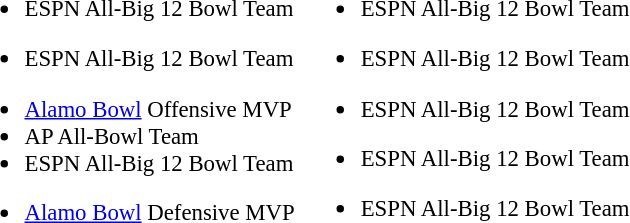<table class="toccolours" style="text-align: left;">
<tr>
<td style="font-size:95%; vertical-align:top;"><br><ul><li>ESPN All-Big 12 Bowl Team</li></ul><ul><li>ESPN All-Big 12 Bowl Team</li></ul><ul><li><a href='#'>Alamo Bowl</a> Offensive MVP</li><li>AP All-Bowl Team</li><li>ESPN All-Big 12 Bowl Team</li></ul><ul><li><a href='#'>Alamo Bowl</a> Defensive MVP</li></ul></td>
<td style="font-size:95%; vertical-align:top;"><br><ul><li>ESPN All-Big 12 Bowl Team</li></ul><ul><li>ESPN All-Big 12 Bowl Team</li></ul><ul><li>ESPN All-Big 12 Bowl Team</li></ul><ul><li>ESPN All-Big 12 Bowl Team</li></ul><ul><li>ESPN All-Big 12 Bowl Team</li></ul></td>
</tr>
</table>
